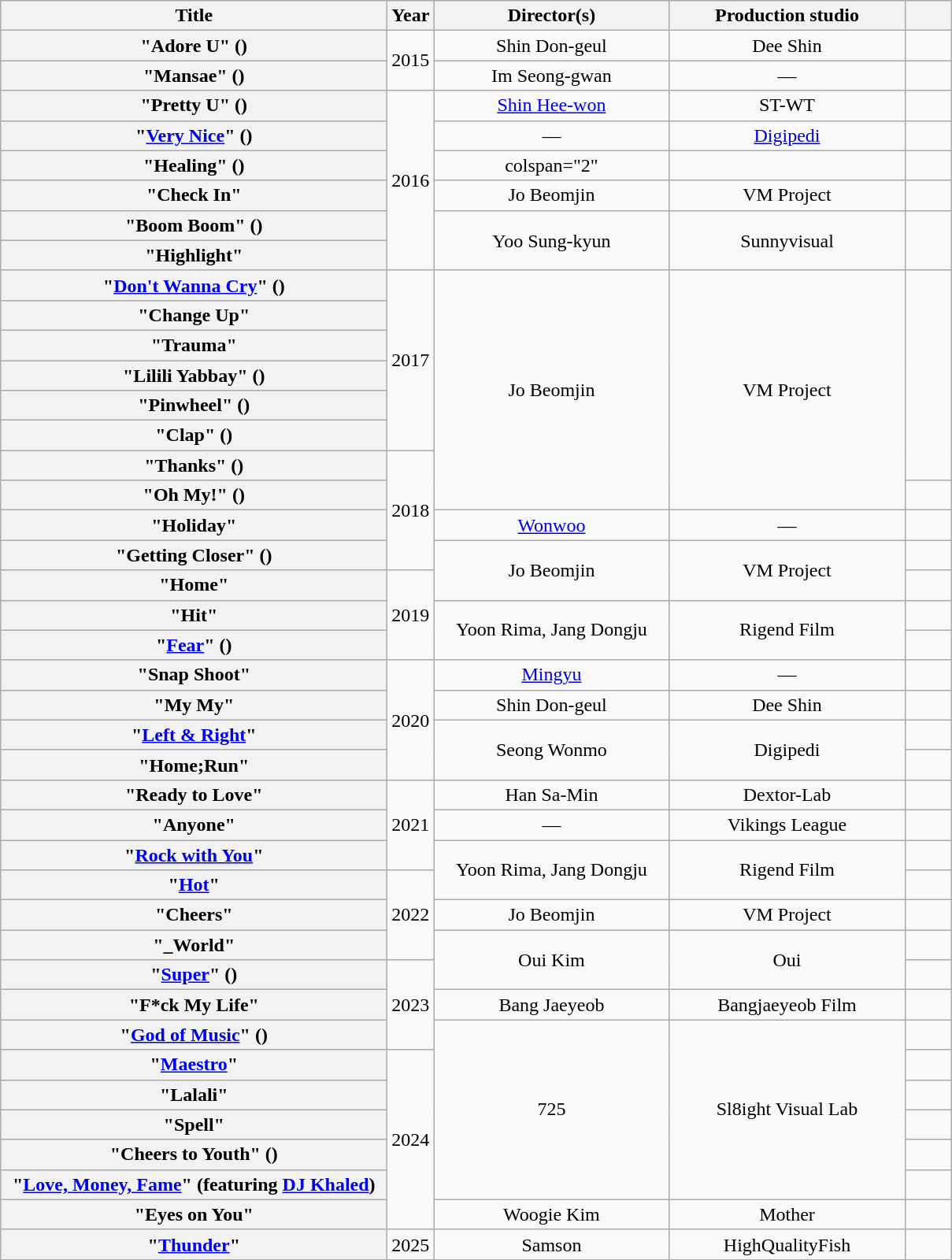<table class="wikitable sortable plainrowheaders" style="text-align:center;">
<tr>
<th scope="col" style="width:20em;">Title</th>
<th scope="col" style="width:2em;">Year</th>
<th scope="col" style="width:12em;">Director(s)</th>
<th scope="col" style="width:12em;">Production studio</th>
<th scope="col" style="width:2em;" class="unsortable"></th>
</tr>
<tr>
<th scope="row">"Adore U" ()</th>
<td rowspan="2">2015</td>
<td>Shin Don-geul</td>
<td>Dee Shin</td>
<td></td>
</tr>
<tr>
<th scope="row">"Mansae" ()</th>
<td>Im Seong-gwan</td>
<td>—</td>
<td></td>
</tr>
<tr>
<th scope="row">"Pretty U" ()</th>
<td rowspan="6">2016</td>
<td><a href='#'>Shin Hee-won</a></td>
<td>ST-WT</td>
<td></td>
</tr>
<tr>
<th scope="row">"<a href='#'>Very Nice</a>" ()</th>
<td>—</td>
<td><a href='#'>Digipedi</a></td>
<td></td>
</tr>
<tr>
<th scope="row">"Healing" ()</th>
<td>colspan="2" </td>
<td></td>
</tr>
<tr>
<th scope="row">"Check In"</th>
<td>Jo Beomjin</td>
<td>VM Project</td>
<td></td>
</tr>
<tr>
<th scope="row">"Boom Boom" ()</th>
<td rowspan="2">Yoo Sung-kyun</td>
<td rowspan="2">Sunnyvisual</td>
<td rowspan="2"></td>
</tr>
<tr>
<th scope="row">"Highlight"</th>
</tr>
<tr>
<th scope="row">"<a href='#'>Don't Wanna Cry</a>" ()</th>
<td rowspan="6">2017</td>
<td rowspan="8">Jo Beomjin</td>
<td rowspan="8">VM Project</td>
<td rowspan="7"></td>
</tr>
<tr>
<th scope="row">"Change Up"</th>
</tr>
<tr>
<th scope="row">"Trauma"</th>
</tr>
<tr>
<th scope="row">"Lilili Yabbay" ()</th>
</tr>
<tr>
<th scope="row">"Pinwheel" ()</th>
</tr>
<tr>
<th scope="row">"Clap" ()</th>
</tr>
<tr>
<th scope="row">"Thanks" ()</th>
<td rowspan="4">2018</td>
</tr>
<tr>
<th scope="row">"Oh My!" ()</th>
<td></td>
</tr>
<tr>
<th scope="row">"Holiday"</th>
<td><a href='#'>Wonwoo</a></td>
<td>—</td>
<td></td>
</tr>
<tr>
<th scope="row">"Getting Closer" ()</th>
<td rowspan="2">Jo Beomjin</td>
<td rowspan="2">VM Project</td>
<td></td>
</tr>
<tr>
<th scope="row">"Home"</th>
<td rowspan="3">2019</td>
<td></td>
</tr>
<tr>
<th scope="row">"Hit"</th>
<td rowspan="2">Yoon Rima, Jang Dongju</td>
<td rowspan="2">Rigend Film</td>
<td></td>
</tr>
<tr>
<th scope="row">"<a href='#'>Fear</a>" ()</th>
<td></td>
</tr>
<tr>
<th scope="row">"Snap Shoot"</th>
<td rowspan="4">2020</td>
<td><a href='#'>Mingyu</a></td>
<td>—</td>
<td></td>
</tr>
<tr>
<th scope="row">"My My"</th>
<td>Shin Don-geul</td>
<td>Dee Shin</td>
<td></td>
</tr>
<tr>
<th scope="row">"<a href='#'>Left & Right</a>"</th>
<td rowspan="2">Seong Wonmo</td>
<td rowspan="2">Digipedi</td>
<td></td>
</tr>
<tr>
<th scope="row">"Home;Run"</th>
<td></td>
</tr>
<tr>
<th scope="row">"Ready to Love"</th>
<td rowspan="3">2021</td>
<td>Han Sa-Min</td>
<td>Dextor-Lab</td>
<td></td>
</tr>
<tr>
<th scope="row">"Anyone"</th>
<td>—</td>
<td>Vikings League</td>
<td></td>
</tr>
<tr>
<th scope="row">"<a href='#'>Rock with You</a>"</th>
<td rowspan="2">Yoon Rima, Jang Dongju</td>
<td rowspan="2">Rigend Film</td>
<td></td>
</tr>
<tr>
<th scope="row">"<a href='#'>Hot</a>"</th>
<td rowspan="3">2022</td>
<td></td>
</tr>
<tr>
<th scope="row">"Cheers"</th>
<td>Jo Beomjin</td>
<td>VM Project</td>
<td></td>
</tr>
<tr>
<th scope="row">"_World"</th>
<td rowspan="2">Oui Kim</td>
<td rowspan="2">Oui</td>
<td></td>
</tr>
<tr>
<th scope="row">"<a href='#'>Super</a>" ()</th>
<td rowspan="3">2023</td>
<td></td>
</tr>
<tr>
<th scope ="row">"F*ck My Life"</th>
<td>Bang Jaeyeob</td>
<td>Bangjaeyeob Film</td>
<td></td>
</tr>
<tr>
<th scope ="row">"<a href='#'>God of Music</a>" ()</th>
<td rowspan="6">725</td>
<td rowspan="6">Sl8ight Visual Lab</td>
<td></td>
</tr>
<tr>
<th scope="row">"<a href='#'>Maestro</a>"</th>
<td rowspan="6">2024</td>
<td></td>
</tr>
<tr>
<th scope ="row">"Lalali"</th>
<td></td>
</tr>
<tr>
<th scope ="row">"Spell"</th>
<td></td>
</tr>
<tr>
<th scope ="row">"Cheers to Youth" ()</th>
<td></td>
</tr>
<tr>
<th scope ="row">"<a href='#'>Love, Money, Fame</a>" (featuring <a href='#'>DJ Khaled</a>)</th>
<td></td>
</tr>
<tr>
<th scope ="row">"Eyes on You"</th>
<td>Woogie Kim</td>
<td>Mother</td>
<td></td>
</tr>
<tr>
<th scope ="row">"<a href='#'>Thunder</a>"</th>
<td>2025</td>
<td>Samson</td>
<td>HighQualityFish</td>
<td></td>
</tr>
</table>
